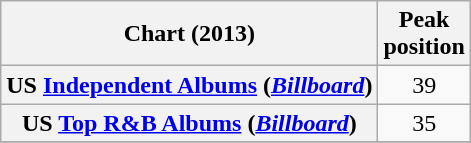<table class="wikitable plainrowheaders sortable" style="text-align:center">
<tr>
<th scope="col">Chart (2013)</th>
<th scope="col">Peak<br>position</th>
</tr>
<tr>
<th scope="row">US <a href='#'>Independent Albums</a> (<em><a href='#'>Billboard</a></em>)</th>
<td>39</td>
</tr>
<tr>
<th scope="row">US <a href='#'>Top R&B Albums</a> (<em><a href='#'>Billboard</a></em>)</th>
<td>35</td>
</tr>
<tr>
</tr>
</table>
